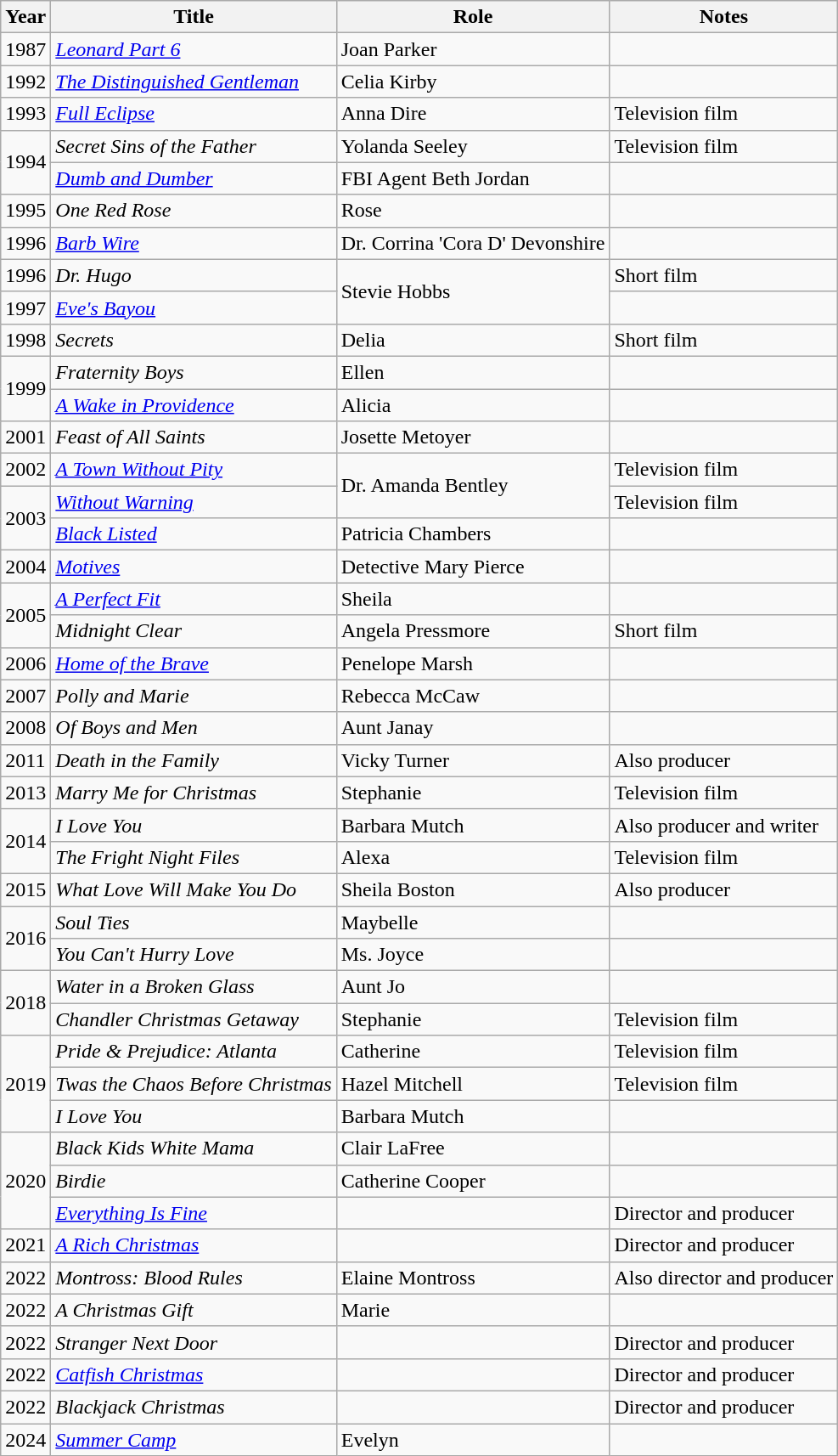<table class="wikitable sortable">
<tr>
<th>Year</th>
<th>Title</th>
<th>Role</th>
<th class="unsortable">Notes</th>
</tr>
<tr>
<td>1987</td>
<td><em><a href='#'>Leonard Part 6</a></em></td>
<td>Joan Parker</td>
<td></td>
</tr>
<tr>
<td>1992</td>
<td><em><a href='#'>The Distinguished Gentleman</a></em></td>
<td>Celia Kirby</td>
<td></td>
</tr>
<tr>
<td>1993</td>
<td><em><a href='#'>Full Eclipse</a></em></td>
<td>Anna Dire</td>
<td>Television film</td>
</tr>
<tr>
<td rowspan="2">1994</td>
<td><em>Secret Sins of the Father</em></td>
<td>Yolanda Seeley</td>
<td>Television film</td>
</tr>
<tr>
<td><em><a href='#'>Dumb and Dumber</a></em></td>
<td>FBI Agent Beth Jordan</td>
<td></td>
</tr>
<tr>
<td>1995</td>
<td><em>One Red Rose</em></td>
<td>Rose</td>
<td></td>
</tr>
<tr>
<td>1996</td>
<td><em><a href='#'>Barb Wire</a></em></td>
<td>Dr. Corrina 'Cora D' Devonshire</td>
<td></td>
</tr>
<tr>
<td>1996</td>
<td><em>Dr. Hugo</em></td>
<td rowspan="2">Stevie Hobbs</td>
<td>Short film</td>
</tr>
<tr>
<td>1997</td>
<td><em><a href='#'>Eve's Bayou</a></em></td>
<td></td>
</tr>
<tr>
<td>1998</td>
<td><em>Secrets</em></td>
<td>Delia</td>
<td>Short film</td>
</tr>
<tr>
<td rowspan="2">1999</td>
<td><em> Fraternity Boys</em></td>
<td>Ellen</td>
<td></td>
</tr>
<tr>
<td><em><a href='#'>A Wake in Providence</a></em></td>
<td>Alicia</td>
<td></td>
</tr>
<tr>
<td>2001</td>
<td><em>Feast of All Saints</em></td>
<td>Josette Metoyer</td>
<td></td>
</tr>
<tr>
<td>2002</td>
<td><em><a href='#'>A Town Without Pity</a></em></td>
<td rowspan="2">Dr. Amanda Bentley</td>
<td>Television film</td>
</tr>
<tr>
<td rowspan="2">2003</td>
<td><em><a href='#'>Without Warning</a></em></td>
<td>Television film</td>
</tr>
<tr>
<td><em><a href='#'>Black Listed</a></em></td>
<td>Patricia Chambers</td>
<td></td>
</tr>
<tr>
<td>2004</td>
<td><em><a href='#'>Motives</a></em></td>
<td>Detective Mary Pierce</td>
<td></td>
</tr>
<tr>
<td rowspan="2">2005</td>
<td><em><a href='#'>A Perfect Fit</a></em></td>
<td>Sheila</td>
<td></td>
</tr>
<tr>
<td><em>Midnight Clear</em></td>
<td>Angela Pressmore</td>
<td>Short film</td>
</tr>
<tr>
<td>2006</td>
<td><em><a href='#'>Home of the Brave</a></em></td>
<td>Penelope Marsh</td>
<td></td>
</tr>
<tr>
<td>2007</td>
<td><em>Polly and Marie</em></td>
<td>Rebecca McCaw</td>
<td></td>
</tr>
<tr>
<td>2008</td>
<td><em>Of Boys and Men</em></td>
<td>Aunt Janay</td>
<td></td>
</tr>
<tr>
<td>2011</td>
<td><em>Death in the Family</em></td>
<td>Vicky Turner</td>
<td>Also producer</td>
</tr>
<tr>
<td>2013</td>
<td><em>Marry Me for Christmas</em></td>
<td>Stephanie</td>
<td>Television film</td>
</tr>
<tr>
<td rowspan="2">2014</td>
<td><em>I Love You</em></td>
<td>Barbara Mutch</td>
<td>Also producer and writer</td>
</tr>
<tr>
<td><em>The Fright Night Files</em></td>
<td>Alexa</td>
<td>Television film</td>
</tr>
<tr>
<td>2015</td>
<td><em>What Love Will Make You Do</em></td>
<td>Sheila Boston</td>
<td>Also producer</td>
</tr>
<tr>
<td rowspan="2">2016</td>
<td><em>Soul Ties</em></td>
<td>Maybelle</td>
<td></td>
</tr>
<tr>
<td><em>You Can't Hurry Love</em></td>
<td>Ms. Joyce</td>
<td></td>
</tr>
<tr>
<td rowspan="2">2018</td>
<td><em>Water in a Broken Glass</em></td>
<td>Aunt Jo</td>
<td></td>
</tr>
<tr>
<td><em>Chandler Christmas Getaway</em></td>
<td>Stephanie</td>
<td>Television film</td>
</tr>
<tr>
<td rowspan="3">2019</td>
<td><em>Pride & Prejudice: Atlanta</em></td>
<td>Catherine</td>
<td>Television film</td>
</tr>
<tr>
<td><em>Twas the Chaos Before Christmas</em></td>
<td>Hazel Mitchell</td>
<td>Television film</td>
</tr>
<tr>
<td><em>I Love You</em></td>
<td>Barbara Mutch</td>
<td></td>
</tr>
<tr>
<td rowspan="3">2020</td>
<td><em>Black Kids White Mama</em></td>
<td>Clair LaFree</td>
<td></td>
</tr>
<tr>
<td><em>Birdie</em></td>
<td>Catherine Cooper</td>
<td></td>
</tr>
<tr>
<td><em><a href='#'>Everything Is Fine</a></em></td>
<td></td>
<td>Director and producer</td>
</tr>
<tr>
<td>2021</td>
<td><em><a href='#'>A Rich Christmas</a></em></td>
<td></td>
<td>Director and producer</td>
</tr>
<tr>
<td>2022</td>
<td><em>Montross: Blood Rules</em></td>
<td>Elaine Montross</td>
<td>Also director and producer</td>
</tr>
<tr>
<td>2022</td>
<td><em>A Christmas Gift</em></td>
<td>Marie</td>
<td></td>
</tr>
<tr>
<td>2022</td>
<td><em>Stranger Next Door</em></td>
<td></td>
<td>Director and producer</td>
</tr>
<tr>
<td>2022</td>
<td><em><a href='#'>Catfish Christmas</a></em></td>
<td></td>
<td>Director and producer</td>
</tr>
<tr>
<td>2022</td>
<td><em>Blackjack Christmas</em></td>
<td></td>
<td>Director and producer</td>
</tr>
<tr>
<td>2024</td>
<td><em><a href='#'>Summer Camp</a></em></td>
<td>Evelyn</td>
<td></td>
</tr>
</table>
